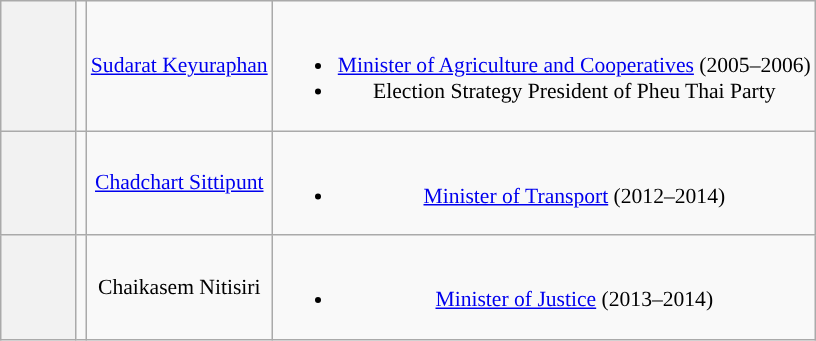<table class="wikitable" style="font-size:90%; text-align:center;">
<tr>
<th style="width:3em; font-size:; background:"></th>
<td></td>
<td><a href='#'>Sudarat Keyuraphan</a></td>
<td><br><ul><li><a href='#'>Minister of Agriculture and Cooperatives</a> (2005–2006)</li><li>Election Strategy President of Pheu Thai Party</li></ul></td>
</tr>
<tr>
<th style="width:3em; font-size:; background:"></th>
<td></td>
<td><a href='#'>Chadchart Sittipunt</a></td>
<td><br><ul><li><a href='#'>Minister of Transport</a> (2012–2014)</li></ul></td>
</tr>
<tr>
<th style="width:3em; font-size:; background:"></th>
<td></td>
<td>Chaikasem Nitisiri</td>
<td><br><ul><li><a href='#'>Minister of Justice</a> (2013–2014)</li></ul></td>
</tr>
</table>
